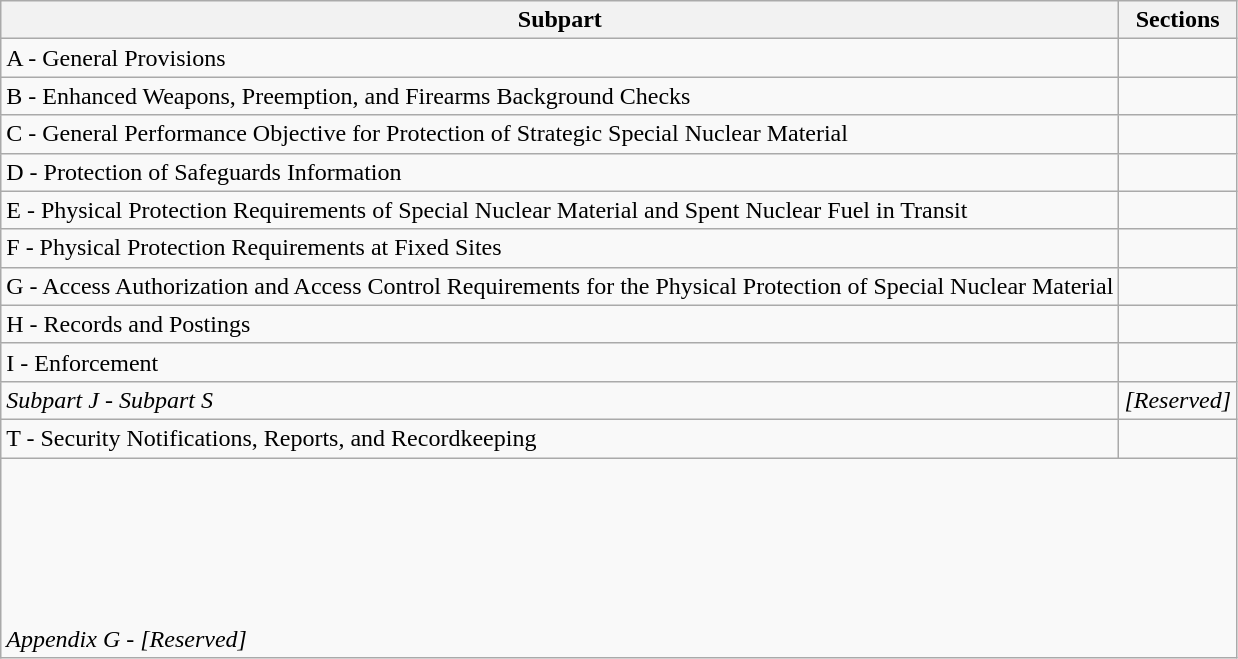<table class="wikitable">
<tr>
<th><strong>Subpart</strong></th>
<th>Sections</th>
</tr>
<tr>
<td>A - General Provisions</td>
<td></td>
</tr>
<tr>
<td>B - Enhanced Weapons, Preemption, and Firearms Background Checks</td>
<td></td>
</tr>
<tr>
<td>C - General Performance Objective for Protection of Strategic Special Nuclear Material</td>
<td></td>
</tr>
<tr>
<td>D - Protection of Safeguards Information</td>
<td></td>
</tr>
<tr>
<td>E - Physical Protection Requirements of Special Nuclear Material and Spent Nuclear Fuel in Transit</td>
<td></td>
</tr>
<tr>
<td>F - Physical Protection Requirements at Fixed Sites</td>
<td></td>
</tr>
<tr>
<td>G - Access Authorization and Access Control Requirements for the Physical Protection of Special Nuclear Material</td>
<td></td>
</tr>
<tr>
<td>H - Records and Postings</td>
<td></td>
</tr>
<tr>
<td>I - Enforcement</td>
<td></td>
</tr>
<tr>
<td><em>Subpart J - Subpart S</em></td>
<td><em>[Reserved]</em></td>
</tr>
<tr>
<td>T - Security Notifications, Reports, and Recordkeeping</td>
<td></td>
</tr>
<tr>
<td colspan="2"><br><br><br><br><br><br><em>Appendix G - [Reserved]</em><br></td>
</tr>
</table>
